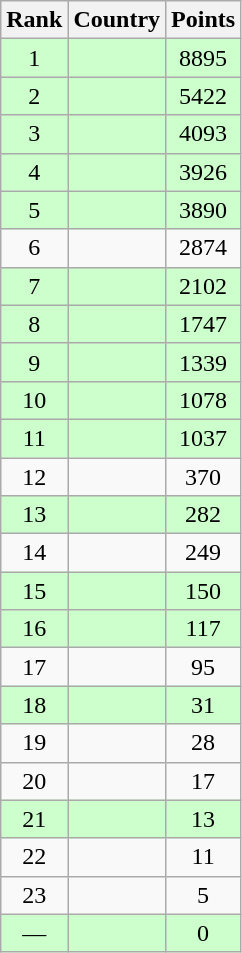<table class="wikitable sortable" style="text-align:center">
<tr>
<th>Rank</th>
<th>Country</th>
<th>Points</th>
</tr>
<tr bgcolor=ccffcc>
<td>1</td>
<td align=left></td>
<td>8895</td>
</tr>
<tr bgcolor=ccffcc>
<td>2</td>
<td align=left> </td>
<td>5422</td>
</tr>
<tr bgcolor=ccffcc>
<td>3</td>
<td align=left></td>
<td>4093</td>
</tr>
<tr bgcolor=ccffcc>
<td>4</td>
<td align=left></td>
<td>3926</td>
</tr>
<tr bgcolor=ccffcc>
<td>5</td>
<td align=left></td>
<td>3890</td>
</tr>
<tr>
<td>6</td>
<td align=left></td>
<td>2874</td>
</tr>
<tr bgcolor=ccffcc>
<td>7</td>
<td align=left></td>
<td>2102</td>
</tr>
<tr bgcolor=ccffcc>
<td>8</td>
<td align=left></td>
<td>1747</td>
</tr>
<tr bgcolor=ccffcc>
<td>9</td>
<td align=left></td>
<td>1339</td>
</tr>
<tr bgcolor=ccffcc>
<td>10</td>
<td align=left></td>
<td>1078</td>
</tr>
<tr bgcolor=ccffcc>
<td>11</td>
<td align=left></td>
<td>1037</td>
</tr>
<tr>
<td>12</td>
<td align=left></td>
<td>370</td>
</tr>
<tr bgcolor=ccffcc>
<td>13</td>
<td align=left></td>
<td>282</td>
</tr>
<tr>
<td>14</td>
<td align=left></td>
<td>249</td>
</tr>
<tr bgcolor=ccffcc>
<td>15</td>
<td align=left></td>
<td>150</td>
</tr>
<tr bgcolor=ccffcc>
<td>16</td>
<td align=left></td>
<td>117</td>
</tr>
<tr>
<td>17</td>
<td align=left></td>
<td>95</td>
</tr>
<tr bgcolor=ccffcc>
<td>18</td>
<td align=left></td>
<td>31</td>
</tr>
<tr>
<td>19</td>
<td align=left></td>
<td>28</td>
</tr>
<tr>
<td>20</td>
<td align=left></td>
<td>17</td>
</tr>
<tr bgcolor=ccffcc>
<td>21</td>
<td align=left></td>
<td>13</td>
</tr>
<tr>
<td>22</td>
<td align=left></td>
<td>11</td>
</tr>
<tr>
<td>23</td>
<td align=left></td>
<td>5</td>
</tr>
<tr bgcolor=ccffcc>
<td>—</td>
<td align=left></td>
<td>0</td>
</tr>
</table>
